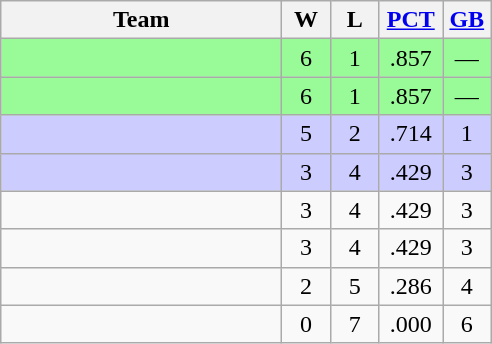<table class="wikitable" style="text-align:center">
<tr>
<th width=180px>Team</th>
<th width=25px>W</th>
<th width=25px>L</th>
<th width=35px><a href='#'>PCT</a></th>
<th width=25px><a href='#'>GB</a></th>
</tr>
<tr bgcolor=#98FB98>
<td align=left></td>
<td>6</td>
<td>1</td>
<td>.857</td>
<td>—</td>
</tr>
<tr bgcolor=#98FB98>
<td align=left><strong></strong></td>
<td>6</td>
<td>1</td>
<td>.857</td>
<td>—</td>
</tr>
<tr bgcolor=#CCCCFF>
<td align=left></td>
<td>5</td>
<td>2</td>
<td>.714</td>
<td>1</td>
</tr>
<tr bgcolor=#CCCCFF>
<td align=left></td>
<td>3</td>
<td>4</td>
<td>.429</td>
<td>3</td>
</tr>
<tr>
<td align=left></td>
<td>3</td>
<td>4</td>
<td>.429</td>
<td>3</td>
</tr>
<tr>
<td align=left></td>
<td>3</td>
<td>4</td>
<td>.429</td>
<td>3</td>
</tr>
<tr>
<td align=left></td>
<td>2</td>
<td>5</td>
<td>.286</td>
<td>4</td>
</tr>
<tr>
<td align=left></td>
<td>0</td>
<td>7</td>
<td>.000</td>
<td>6</td>
</tr>
</table>
